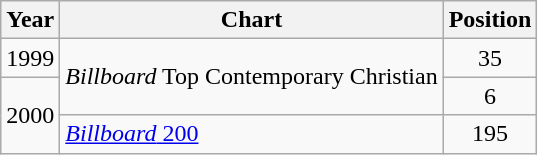<table class="wikitable sortable">
<tr>
<th>Year</th>
<th>Chart</th>
<th>Position</th>
</tr>
<tr>
<td>1999</td>
<td rowspan="2"><em>Billboard</em> Top Contemporary Christian</td>
<td align="center">35</td>
</tr>
<tr>
<td rowspan="2">2000</td>
<td align="center">6</td>
</tr>
<tr>
<td><a href='#'><em>Billboard</em> 200</a></td>
<td align="center">195</td>
</tr>
</table>
